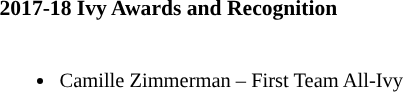<table class="toccolours" style="border-collapse:collapse; font-size:90%;">
<tr>
<td colspan="1"><strong>2017-18 Ivy Awards and Recognition</strong></td>
</tr>
<tr>
<td style="text-align: left; font-size: 95%;" valign="top"><br><ul><li>Camille Zimmerman – First Team All-Ivy</li></ul></td>
</tr>
</table>
